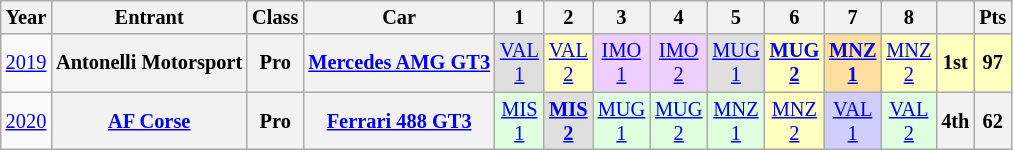<table class="wikitable" style="text-align:center; font-size:85%">
<tr>
<th>Year</th>
<th>Entrant</th>
<th>Class</th>
<th>Car</th>
<th>1</th>
<th>2</th>
<th>3</th>
<th>4</th>
<th>5</th>
<th>6</th>
<th>7</th>
<th>8</th>
<th></th>
<th>Pts</th>
</tr>
<tr>
<td><a href='#'>2019</a></td>
<th>Antonelli Motorsport</th>
<th>Pro</th>
<th><a href='#'>Mercedes AMG GT3</a></th>
<td style="background:#DFDFDF;"><a href='#'>VAL<br>1</a><br></td>
<td style="background:#FFFFBF;"><a href='#'>VAL<br>2</a><br></td>
<td style="background:#EFCFFF;"><a href='#'>IMO<br>1</a><br></td>
<td style="background:#EFCFFF;"><a href='#'>IMO<br>2</a><br></td>
<td style="background:#DFDFDF;"><a href='#'>MUG<br>1</a><br></td>
<td style="background:#FFFFBF;"><strong><a href='#'>MUG<br>2</a></strong><br></td>
<td style="background:#FFDF9F;"><strong><a href='#'>MNZ<br>1</a></strong><br></td>
<td style="background:#FFFFBF;"><a href='#'>MNZ<br>2</a><br></td>
<th style="background:#FFFFBF;">1st</th>
<th style="background:#FFFFBF;">97</th>
</tr>
<tr>
<td><a href='#'>2020</a></td>
<th><a href='#'>AF Corse</a></th>
<th>Pro</th>
<th><a href='#'>Ferrari 488 GT3</a></th>
<td style="background:#DFFFDF;"><a href='#'>MIS<br>1</a><br></td>
<td style="background:#DFDFDF;"><strong><a href='#'>MIS<br>2</a></strong><br></td>
<td style="background:#DFFFDF;"><a href='#'>MUG<br>1</a><br></td>
<td style="background:#DFFFDF;"><a href='#'>MUG<br>2</a><br></td>
<td style="background:#DFFFDF;"><a href='#'>MNZ<br>1</a><br></td>
<td style="background:#FFFFBF;"><a href='#'>MNZ<br>2</a><br></td>
<td style="background:#CFCFFF;"><a href='#'>VAL<br>1</a><br></td>
<td style="background:#DFFFDF;"><a href='#'>VAL<br>2</a><br></td>
<th>4th</th>
<th>62</th>
</tr>
</table>
